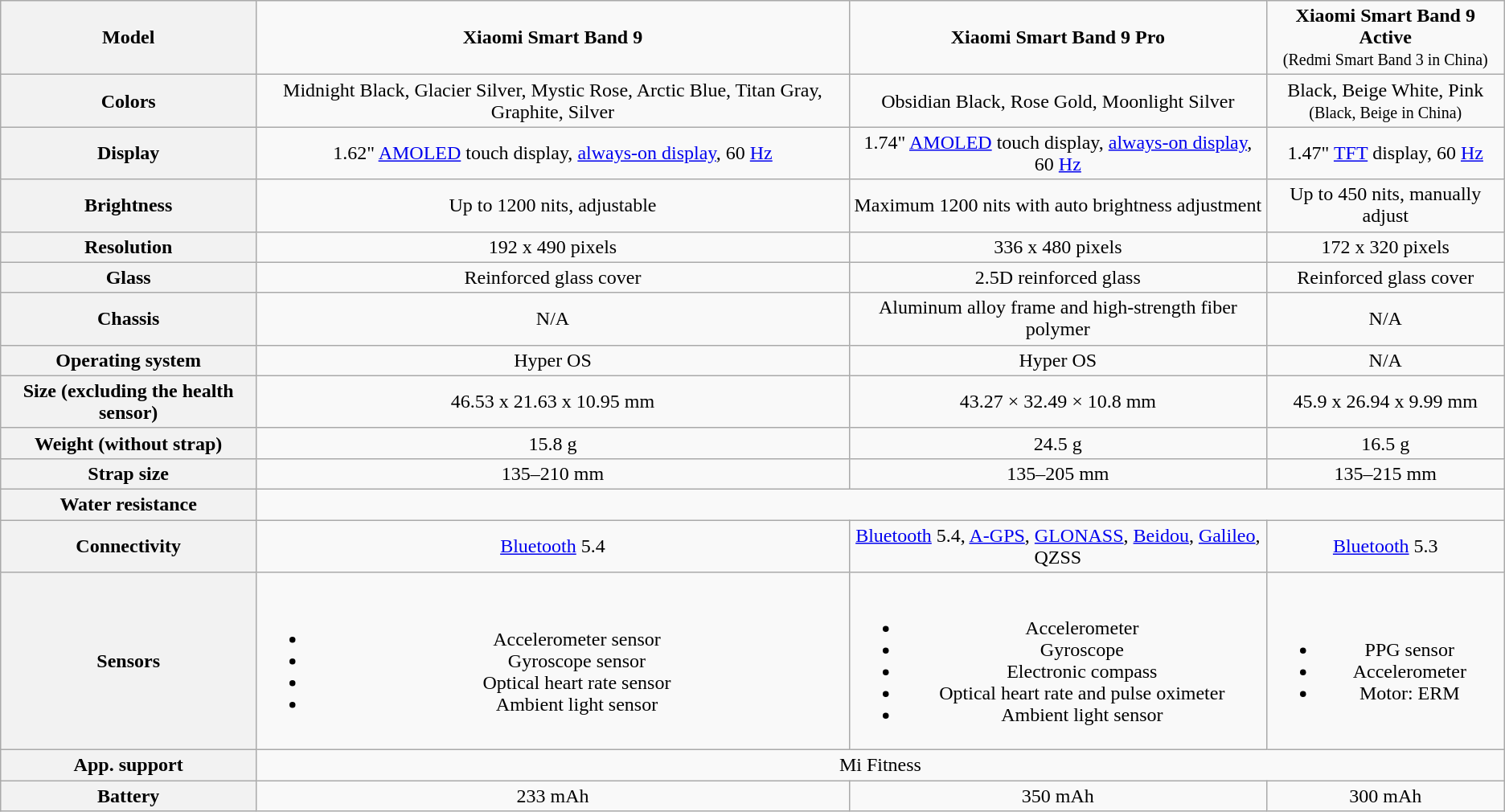<table class="wikitable" style="text-align: center;">
<tr>
<th>Model</th>
<td><strong>Xiaomi Smart Band 9</strong></td>
<td><strong>Xiaomi Smart Band 9 Pro</strong></td>
<td><strong>Xiaomi Smart Band 9 Active</strong><br><small>(Redmi Smart Band 3 in China)</small></td>
</tr>
<tr>
<th>Colors</th>
<td>Midnight Black, Glacier Silver, Mystic Rose, Arctic Blue, Titan Gray, Graphite, Silver</td>
<td>Obsidian Black, Rose Gold, Moonlight Silver</td>
<td>Black, Beige White, Pink<br><small>(Black, Beige in China)</small></td>
</tr>
<tr>
<th>Display</th>
<td>1.62" <a href='#'>AMOLED</a> touch display, <a href='#'>always-on display</a>, 60 <a href='#'>Hz</a></td>
<td>1.74" <a href='#'>AMOLED</a> touch display, <a href='#'>always-on display</a>, 60 <a href='#'>Hz</a></td>
<td>1.47" <a href='#'>TFT</a> display, 60 <a href='#'>Hz</a></td>
</tr>
<tr>
<th>Brightness</th>
<td>Up to 1200 nits, adjustable</td>
<td>Maximum 1200 nits with auto brightness adjustment</td>
<td>Up to 450 nits, manually adjust</td>
</tr>
<tr>
<th>Resolution</th>
<td>192 x 490 pixels</td>
<td>336 x 480 pixels</td>
<td>172 x 320 pixels</td>
</tr>
<tr>
<th>Glass</th>
<td>Reinforced glass cover</td>
<td>2.5D reinforced glass</td>
<td>Reinforced glass cover</td>
</tr>
<tr>
<th>Chassis</th>
<td>N/A</td>
<td>Aluminum alloy frame and high-strength fiber polymer</td>
<td>N/A</td>
</tr>
<tr>
<th>Operating system</th>
<td>Hyper OS</td>
<td>Hyper OS</td>
<td>N/A</td>
</tr>
<tr>
<th>Size (excluding the health sensor)</th>
<td>46.53 x 21.63 x 10.95 mm</td>
<td>43.27 × 32.49 × 10.8 mm</td>
<td>45.9 x 26.94 x 9.99 mm</td>
</tr>
<tr>
<th>Weight (without strap)</th>
<td>15.8 g</td>
<td>24.5 g</td>
<td>16.5 g</td>
</tr>
<tr>
<th>Strap size</th>
<td>135–210 mm</td>
<td>135–205 mm</td>
<td>135–215 mm</td>
</tr>
<tr>
<th>Water resistance</th>
<td colspan="3"></td>
</tr>
<tr>
<th>Connectivity</th>
<td><a href='#'>Bluetooth</a> 5.4</td>
<td><a href='#'>Bluetooth</a> 5.4, <a href='#'>A-GPS</a>, <a href='#'>GLONASS</a>, <a href='#'>Beidou</a>, <a href='#'>Galileo</a>, QZSS</td>
<td><a href='#'>Bluetooth</a> 5.3</td>
</tr>
<tr>
<th>Sensors</th>
<td><br><ul><li>Accelerometer sensor</li><li>Gyroscope sensor</li><li>Optical heart rate sensor</li><li>Ambient light sensor</li></ul></td>
<td><br><ul><li>Accelerometer</li><li>Gyroscope</li><li>Electronic compass</li><li>Optical heart rate and pulse oximeter</li><li>Ambient light sensor</li></ul></td>
<td><br><ul><li>PPG sensor</li><li>Accelerometer</li><li>Motor: ERM</li></ul></td>
</tr>
<tr>
<th>App. support</th>
<td colspan="3">Mi Fitness</td>
</tr>
<tr>
<th>Battery</th>
<td>233 mAh</td>
<td>350 mAh</td>
<td>300 mAh</td>
</tr>
</table>
